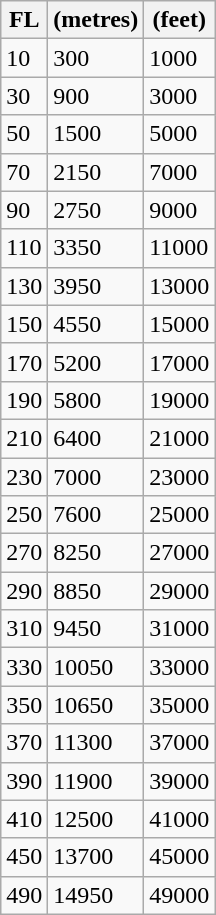<table class="wikitable" border="1">
<tr>
<th>FL</th>
<th>(metres)</th>
<th>(feet)</th>
</tr>
<tr>
<td>10</td>
<td>300</td>
<td>1000</td>
</tr>
<tr>
<td>30</td>
<td>900</td>
<td>3000</td>
</tr>
<tr>
<td>50</td>
<td>1500</td>
<td>5000</td>
</tr>
<tr>
<td>70</td>
<td>2150</td>
<td>7000</td>
</tr>
<tr>
<td>90</td>
<td>2750</td>
<td>9000</td>
</tr>
<tr>
<td>110</td>
<td>3350</td>
<td>11000</td>
</tr>
<tr>
<td>130</td>
<td>3950</td>
<td>13000</td>
</tr>
<tr>
<td>150</td>
<td>4550</td>
<td>15000</td>
</tr>
<tr>
<td>170</td>
<td>5200</td>
<td>17000</td>
</tr>
<tr>
<td>190</td>
<td>5800</td>
<td>19000</td>
</tr>
<tr>
<td>210</td>
<td>6400</td>
<td>21000</td>
</tr>
<tr>
<td>230</td>
<td>7000</td>
<td>23000</td>
</tr>
<tr>
<td>250</td>
<td>7600</td>
<td>25000</td>
</tr>
<tr>
<td>270</td>
<td>8250</td>
<td>27000</td>
</tr>
<tr>
<td>290</td>
<td>8850</td>
<td>29000</td>
</tr>
<tr>
<td>310</td>
<td>9450</td>
<td>31000</td>
</tr>
<tr>
<td>330</td>
<td>10050</td>
<td>33000</td>
</tr>
<tr>
<td>350</td>
<td>10650</td>
<td>35000</td>
</tr>
<tr>
<td>370</td>
<td>11300</td>
<td>37000</td>
</tr>
<tr>
<td>390</td>
<td>11900</td>
<td>39000</td>
</tr>
<tr>
<td>410</td>
<td>12500</td>
<td>41000</td>
</tr>
<tr>
<td>450</td>
<td>13700</td>
<td>45000</td>
</tr>
<tr>
<td>490</td>
<td>14950</td>
<td>49000</td>
</tr>
</table>
